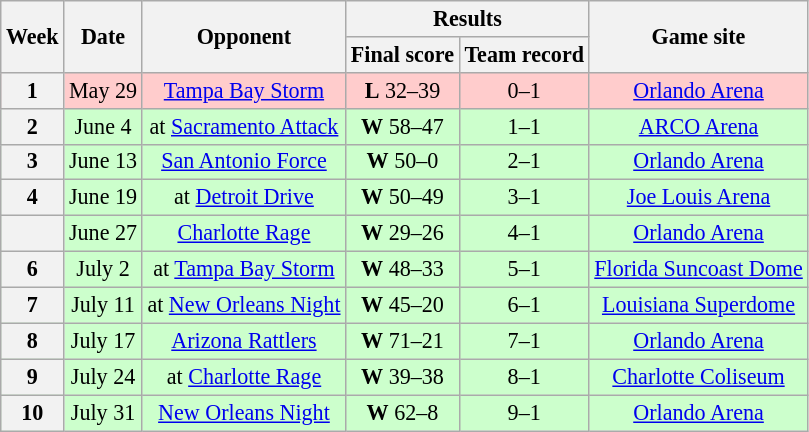<table class="wikitable" style="font-size: 92%;" "align=center">
<tr>
<th rowspan="2">Week</th>
<th rowspan="2">Date</th>
<th rowspan="2">Opponent</th>
<th colspan="2">Results</th>
<th rowspan="2">Game site</th>
</tr>
<tr>
<th>Final score</th>
<th>Team record</th>
</tr>
<tr style="background:#fcc">
<th>1</th>
<td style="text-align:center;">May 29</td>
<td style="text-align:center;"><a href='#'>Tampa Bay Storm</a></td>
<td style="text-align:center;"><strong>L</strong> 32–39</td>
<td style="text-align:center;">0–1</td>
<td style="text-align:center;"><a href='#'>Orlando Arena</a></td>
</tr>
<tr style="background:#cfc">
<th>2</th>
<td style="text-align:center;">June 4</td>
<td style="text-align:center;">at <a href='#'>Sacramento Attack</a></td>
<td style="text-align:center;"><strong>W</strong> 58–47</td>
<td style="text-align:center;">1–1</td>
<td style="text-align:center;"><a href='#'>ARCO Arena</a></td>
</tr>
<tr style="background:#cfc">
<th>3</th>
<td style="text-align:center;">June 13</td>
<td style="text-align:center;"><a href='#'>San Antonio Force</a></td>
<td style="text-align:center;"><strong>W</strong> 50–0</td>
<td style="text-align:center;">2–1</td>
<td style="text-align:center;"><a href='#'>Orlando Arena</a></td>
</tr>
<tr style="background:#cfc">
<th>4</th>
<td style="text-align:center;">June 19</td>
<td style="text-align:center;">at <a href='#'>Detroit Drive</a></td>
<td style="text-align:center;"><strong>W</strong> 50–49</td>
<td style="text-align:center;">3–1</td>
<td style="text-align:center;"><a href='#'>Joe Louis Arena</a></td>
</tr>
<tr style="background:#cfc">
<th></th>
<td style="text-align:center;">June 27</td>
<td style="text-align:center;"><a href='#'>Charlotte Rage</a></td>
<td style="text-align:center;"><strong>W</strong> 29–26</td>
<td style="text-align:center;">4–1</td>
<td style="text-align:center;"><a href='#'>Orlando Arena</a></td>
</tr>
<tr style="background:#cfc">
<th>6</th>
<td style="text-align:center;">July 2</td>
<td style="text-align:center;">at <a href='#'>Tampa Bay Storm</a></td>
<td style="text-align:center;"><strong>W</strong> 48–33</td>
<td style="text-align:center;">5–1</td>
<td style="text-align:center;"><a href='#'>Florida Suncoast Dome</a></td>
</tr>
<tr style="background:#cfc">
<th>7</th>
<td style="text-align:center;">July 11</td>
<td style="text-align:center;">at <a href='#'>New Orleans Night</a></td>
<td style="text-align:center;"><strong>W</strong> 45–20</td>
<td style="text-align:center;">6–1</td>
<td style="text-align:center;"><a href='#'>Louisiana Superdome</a></td>
</tr>
<tr style="background:#cfc">
<th>8</th>
<td style="text-align:center;">July 17</td>
<td style="text-align:center;"><a href='#'>Arizona Rattlers</a></td>
<td style="text-align:center;"><strong>W</strong> 71–21</td>
<td style="text-align:center;">7–1</td>
<td style="text-align:center;"><a href='#'>Orlando Arena</a></td>
</tr>
<tr style="background:#cfc">
<th>9</th>
<td style="text-align:center;">July 24</td>
<td style="text-align:center;">at <a href='#'>Charlotte Rage</a></td>
<td style="text-align:center;"><strong>W</strong> 39–38</td>
<td style="text-align:center;">8–1</td>
<td style="text-align:center;"><a href='#'>Charlotte Coliseum</a></td>
</tr>
<tr style="background:#cfc">
<th>10</th>
<td style="text-align:center;">July 31</td>
<td style="text-align:center;"><a href='#'>New Orleans Night</a></td>
<td style="text-align:center;"><strong>W</strong> 62–8</td>
<td style="text-align:center;">9–1</td>
<td style="text-align:center;"><a href='#'>Orlando Arena</a></td>
</tr>
</table>
